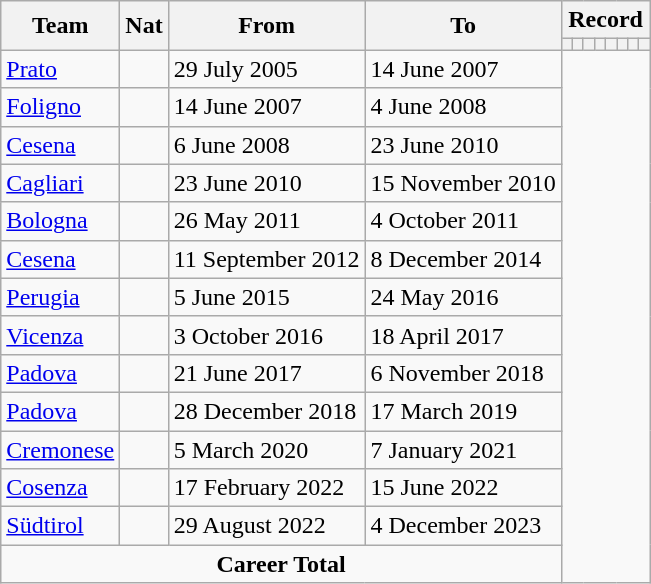<table class="wikitable" style="text-align: center">
<tr>
<th rowspan="2">Team</th>
<th rowspan="2">Nat</th>
<th rowspan="2">From</th>
<th rowspan="2">To</th>
<th colspan="8">Record</th>
</tr>
<tr>
<th></th>
<th></th>
<th></th>
<th></th>
<th></th>
<th></th>
<th></th>
<th></th>
</tr>
<tr>
<td align="left"><a href='#'>Prato</a></td>
<td></td>
<td align=left>29 July 2005</td>
<td align=left>14 June 2007<br></td>
</tr>
<tr>
<td align="left"><a href='#'>Foligno</a></td>
<td></td>
<td align=left>14 June 2007</td>
<td align=left>4 June 2008<br></td>
</tr>
<tr>
<td align="left"><a href='#'>Cesena</a></td>
<td></td>
<td align=left>6 June 2008</td>
<td align=left>23 June 2010<br></td>
</tr>
<tr>
<td align="left"><a href='#'>Cagliari</a></td>
<td></td>
<td align=left>23 June 2010</td>
<td align=left>15 November 2010<br></td>
</tr>
<tr>
<td align="left"><a href='#'>Bologna</a></td>
<td></td>
<td align=left>26 May 2011</td>
<td align=left>4 October 2011<br></td>
</tr>
<tr>
<td align="left"><a href='#'>Cesena</a></td>
<td></td>
<td align=left>11 September 2012</td>
<td align=left>8 December 2014<br></td>
</tr>
<tr>
<td align="left"><a href='#'>Perugia</a></td>
<td></td>
<td align=left>5 June 2015</td>
<td align=left>24 May 2016<br></td>
</tr>
<tr>
<td align="left"><a href='#'>Vicenza</a></td>
<td></td>
<td align=left>3 October 2016</td>
<td align=left>18 April 2017<br></td>
</tr>
<tr>
<td align="left"><a href='#'>Padova</a></td>
<td></td>
<td align=left>21 June 2017</td>
<td align=left>6 November 2018<br></td>
</tr>
<tr>
<td align="left"><a href='#'>Padova</a></td>
<td></td>
<td align=left>28 December 2018</td>
<td align=left>17 March 2019<br></td>
</tr>
<tr>
<td align="left"><a href='#'>Cremonese</a></td>
<td></td>
<td align=left>5 March 2020</td>
<td align=left>7 January 2021<br></td>
</tr>
<tr>
<td align="left"><a href='#'>Cosenza</a></td>
<td></td>
<td align=left>17 February 2022</td>
<td align=left>15 June 2022<br></td>
</tr>
<tr>
<td align="left"><a href='#'>Südtirol</a></td>
<td></td>
<td align=left>29 August 2022</td>
<td align=left>4 December 2023<br></td>
</tr>
<tr>
<td colspan=4><strong>Career Total</strong><br></td>
</tr>
</table>
